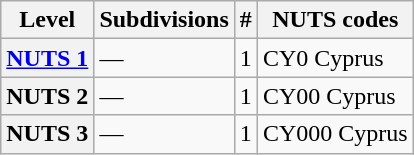<table class="wikitable">
<tr>
<th>Level</th>
<th>Subdivisions</th>
<th>#</th>
<th>NUTS codes</th>
</tr>
<tr>
<th><a href='#'>NUTS 1</a></th>
<td>—</td>
<td align="right">1</td>
<td>CY0 Cyprus</td>
</tr>
<tr>
<th>NUTS 2</th>
<td>—</td>
<td align="right">1</td>
<td>CY00 Cyprus</td>
</tr>
<tr>
<th>NUTS 3</th>
<td>—</td>
<td align="right">1</td>
<td>CY000 Cyprus</td>
</tr>
</table>
